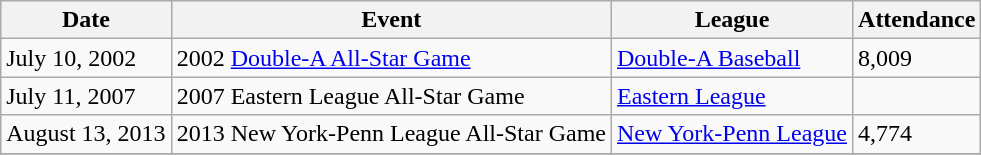<table class="wikitable">
<tr>
<th>Date</th>
<th>Event</th>
<th>League</th>
<th>Attendance</th>
</tr>
<tr>
<td>July 10, 2002</td>
<td>2002 <a href='#'>Double-A All-Star Game</a></td>
<td><a href='#'>Double-A Baseball</a></td>
<td>8,009</td>
</tr>
<tr>
<td>July 11, 2007</td>
<td>2007 Eastern League All-Star Game</td>
<td><a href='#'>Eastern League</a></td>
<td></td>
</tr>
<tr>
<td>August 13, 2013</td>
<td>2013 New York-Penn League All-Star Game</td>
<td><a href='#'>New York-Penn League</a></td>
<td>4,774</td>
</tr>
<tr>
</tr>
</table>
